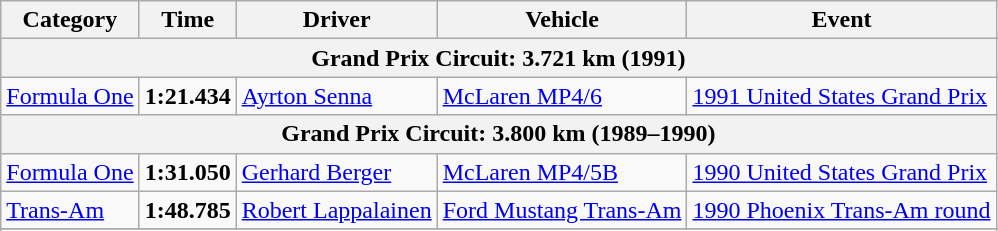<table class="wikitable">
<tr>
<th>Category</th>
<th>Time</th>
<th>Driver</th>
<th>Vehicle</th>
<th>Event</th>
</tr>
<tr>
<th colspan=5>Grand Prix Circuit: 3.721 km (1991)</th>
</tr>
<tr>
<td><a href='#'>Formula One</a></td>
<td><strong>1:21.434</strong></td>
<td><a href='#'>Ayrton Senna</a></td>
<td><a href='#'>McLaren MP4/6</a></td>
<td><a href='#'>1991 United States Grand Prix</a></td>
</tr>
<tr>
<th colspan=5>Grand Prix Circuit: 3.800 km (1989–1990)</th>
</tr>
<tr>
<td><a href='#'>Formula One</a></td>
<td><strong>1:31.050</strong></td>
<td><a href='#'>Gerhard Berger</a></td>
<td><a href='#'>McLaren MP4/5B</a></td>
<td><a href='#'>1990 United States Grand Prix</a></td>
</tr>
<tr>
<td><a href='#'>Trans-Am</a></td>
<td><strong>1:48.785</strong></td>
<td><a href='#'>Robert Lappalainen</a></td>
<td><a href='#'>Ford Mustang Trans-Am</a></td>
<td><a href='#'>1990 Phoenix Trans-Am round</a></td>
</tr>
<tr>
</tr>
<tr>
</tr>
</table>
